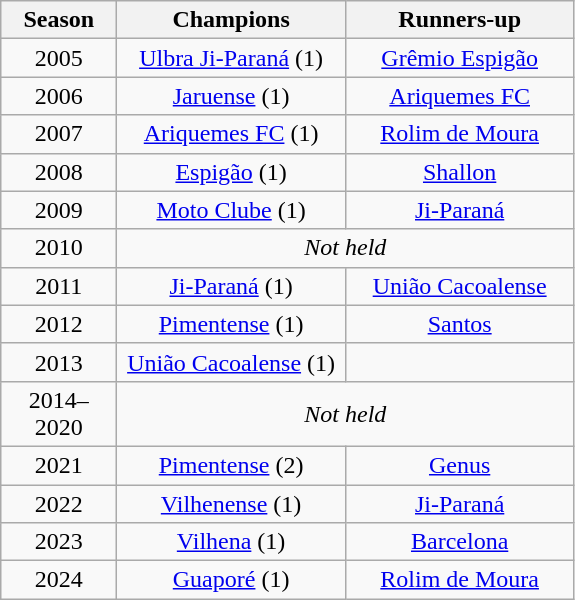<table class="wikitable" style="text-align:center; margin-left:1em;">
<tr>
<th style="width:70px">Season</th>
<th style="width:145px">Champions</th>
<th style="width:145px">Runners-up</th>
</tr>
<tr>
<td>2005</td>
<td><a href='#'>Ulbra Ji-Paraná</a> (1)</td>
<td><a href='#'>Grêmio Espigão</a></td>
</tr>
<tr>
<td>2006</td>
<td><a href='#'>Jaruense</a> (1)</td>
<td><a href='#'>Ariquemes FC</a></td>
</tr>
<tr>
<td>2007</td>
<td><a href='#'>Ariquemes FC</a> (1)</td>
<td><a href='#'>Rolim de Moura</a></td>
</tr>
<tr>
<td>2008</td>
<td><a href='#'>Espigão</a> (1)</td>
<td><a href='#'>Shallon</a></td>
</tr>
<tr>
<td>2009</td>
<td><a href='#'>Moto Clube</a> (1)</td>
<td><a href='#'>Ji-Paraná</a></td>
</tr>
<tr>
<td>2010</td>
<td colspan=2><em>Not held</em></td>
</tr>
<tr>
<td>2011</td>
<td><a href='#'>Ji-Paraná</a> (1)</td>
<td><a href='#'>União Cacoalense</a></td>
</tr>
<tr>
<td>2012</td>
<td><a href='#'>Pimentense</a> (1)</td>
<td><a href='#'>Santos</a></td>
</tr>
<tr>
<td>2013</td>
<td><a href='#'>União Cacoalense</a> (1)</td>
<td></td>
</tr>
<tr>
<td>2014–2020</td>
<td colspan=2><em>Not held</em></td>
</tr>
<tr>
<td>2021</td>
<td><a href='#'>Pimentense</a> (2)</td>
<td><a href='#'>Genus</a></td>
</tr>
<tr>
<td>2022</td>
<td><a href='#'>Vilhenense</a> (1)</td>
<td><a href='#'>Ji-Paraná</a></td>
</tr>
<tr>
<td>2023</td>
<td><a href='#'>Vilhena</a> (1)</td>
<td><a href='#'>Barcelona</a></td>
</tr>
<tr>
<td>2024</td>
<td><a href='#'>Guaporé</a> (1)</td>
<td><a href='#'>Rolim de Moura</a></td>
</tr>
</table>
